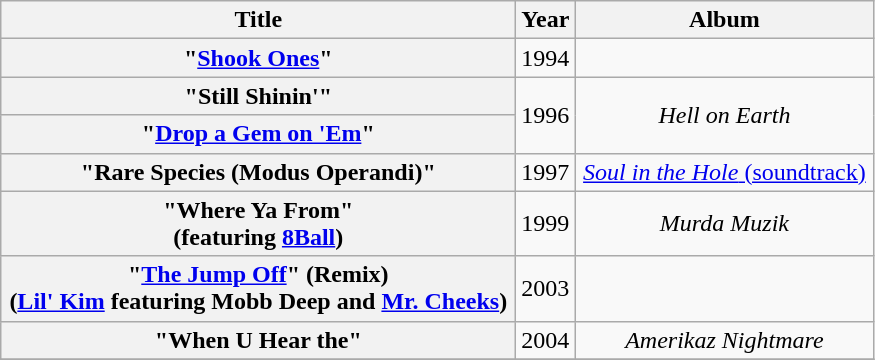<table class="wikitable plainrowheaders" style="text-align:center;">
<tr>
<th scope="col" style="width:21em;">Title</th>
<th scope="col">Year</th>
<th scope="col" style="width:12em;">Album</th>
</tr>
<tr>
<th scope="row">"<a href='#'>Shook Ones</a>"</th>
<td>1994</td>
<td></td>
</tr>
<tr>
<th scope="row">"Still Shinin'"</th>
<td rowspan="2">1996</td>
<td rowspan="2"><em>Hell on Earth</em></td>
</tr>
<tr>
<th scope="row">"<a href='#'>Drop a Gem on 'Em</a>"</th>
</tr>
<tr>
<th scope="row">"Rare Species (Modus Operandi)"</th>
<td>1997</td>
<td><a href='#'><em>Soul in the Hole</em> (soundtrack)</a></td>
</tr>
<tr>
<th scope="row">"Where Ya From"<br><span>(featuring <a href='#'>8Ball</a>)</span></th>
<td>1999</td>
<td><em>Murda Muzik</em></td>
</tr>
<tr>
<th scope="row">"<a href='#'>The Jump Off</a>" (Remix)<br><span>(<a href='#'>Lil' Kim</a> featuring Mobb Deep and <a href='#'>Mr. Cheeks</a>)</span></th>
<td>2003</td>
<td></td>
</tr>
<tr>
<th scope="row">"When U Hear the"</th>
<td>2004</td>
<td><em>Amerikaz Nightmare</em></td>
</tr>
<tr>
</tr>
</table>
